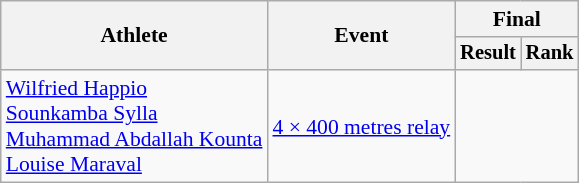<table class=wikitable style=font-size:90%>
<tr>
<th rowspan=2>Athlete</th>
<th rowspan=2>Event</th>
<th colspan=2>Final</th>
</tr>
<tr style=font-size:95%>
<th>Result</th>
<th>Rank</th>
</tr>
<tr align=center>
<td align=left><a href='#'>Wilfried Happio</a><br><a href='#'>Sounkamba Sylla</a><br><a href='#'>Muhammad Abdallah Kounta</a><br><a href='#'>Louise Maraval</a></td>
<td align=left><a href='#'>4 × 400 metres relay</a></td>
<td colspan=2></td>
</tr>
</table>
